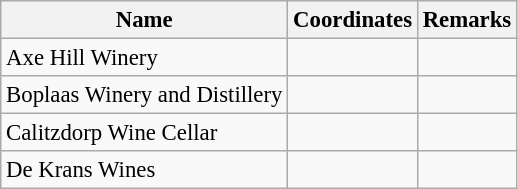<table class="wikitable sortable" style="font-size: 95%;">
<tr>
<th>Name</th>
<th>Coordinates</th>
<th>Remarks</th>
</tr>
<tr>
<td>Axe Hill Winery</td>
<td></td>
</tr>
<tr>
<td>Boplaas Winery and Distillery</td>
<td></td>
<td></td>
</tr>
<tr>
<td>Calitzdorp Wine Cellar</td>
<td></td>
<td></td>
</tr>
<tr>
<td>De Krans Wines</td>
<td></td>
<td></td>
</tr>
</table>
